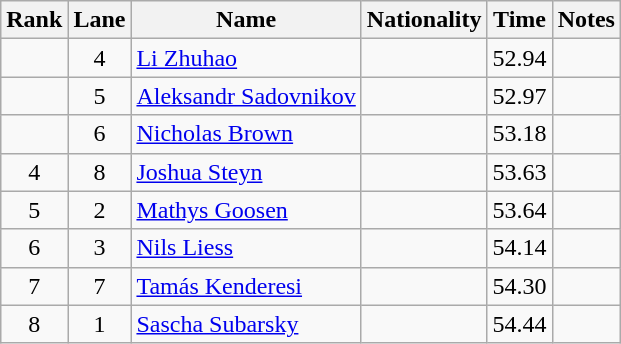<table class="wikitable sortable" style="text-align:center">
<tr>
<th>Rank</th>
<th>Lane</th>
<th>Name</th>
<th>Nationality</th>
<th>Time</th>
<th>Notes</th>
</tr>
<tr>
<td></td>
<td>4</td>
<td align=left><a href='#'>Li Zhuhao</a></td>
<td align=left></td>
<td>52.94</td>
<td></td>
</tr>
<tr>
<td></td>
<td>5</td>
<td align=left><a href='#'>Aleksandr Sadovnikov</a></td>
<td align=left></td>
<td>52.97</td>
<td></td>
</tr>
<tr>
<td></td>
<td>6</td>
<td align=left><a href='#'>Nicholas Brown</a></td>
<td align=left></td>
<td>53.18</td>
<td></td>
</tr>
<tr>
<td>4</td>
<td>8</td>
<td align=left><a href='#'>Joshua Steyn</a></td>
<td align=left></td>
<td>53.63</td>
<td></td>
</tr>
<tr>
<td>5</td>
<td>2</td>
<td align=left><a href='#'>Mathys Goosen</a></td>
<td align=left></td>
<td>53.64</td>
<td></td>
</tr>
<tr>
<td>6</td>
<td>3</td>
<td align=left><a href='#'>Nils Liess</a></td>
<td align=left></td>
<td>54.14</td>
<td></td>
</tr>
<tr>
<td>7</td>
<td>7</td>
<td align=left><a href='#'>Tamás Kenderesi</a></td>
<td align=left></td>
<td>54.30</td>
<td></td>
</tr>
<tr>
<td>8</td>
<td>1</td>
<td align=left><a href='#'>Sascha Subarsky</a></td>
<td align=left></td>
<td>54.44</td>
<td></td>
</tr>
</table>
